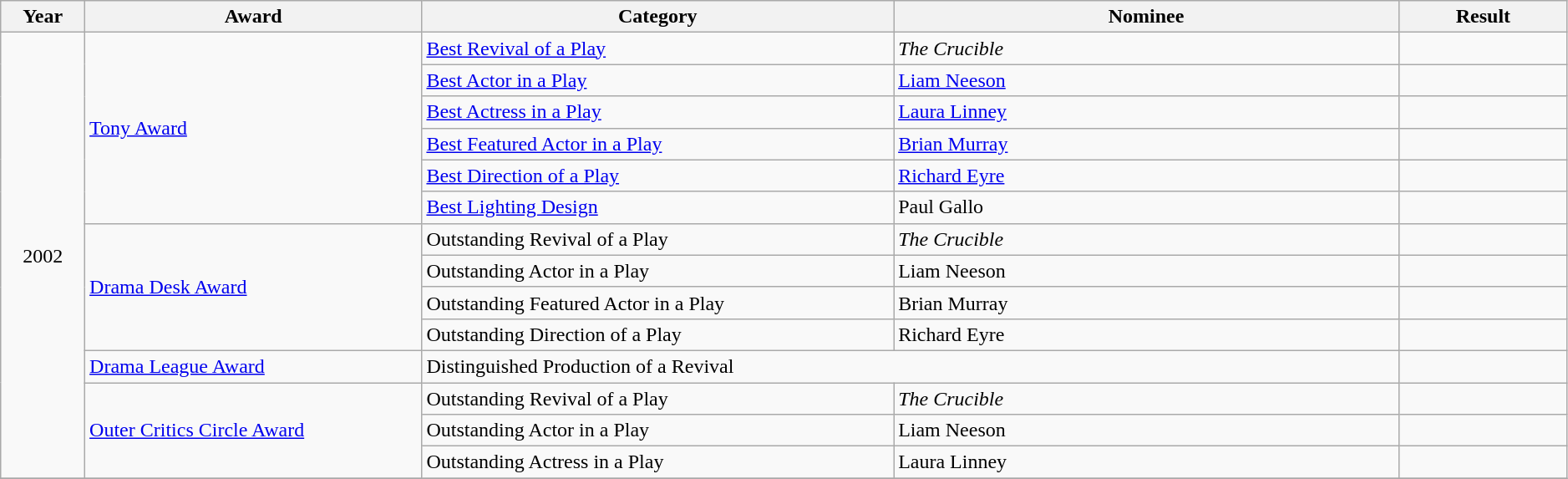<table class="wikitable unsortable" style="width: 99%;">
<tr>
<th scope="col" style="width:5%;">Year</th>
<th scope="col" style="width:20%;">Award</th>
<th scope="col" style="width:28%;">Category</th>
<th scope="col" style="width:30%;">Nominee</th>
<th scope="col" style="width:10%;">Result</th>
</tr>
<tr>
<td align="center", rowspan=14>2002</td>
<td rowspan=6><a href='#'>Tony Award</a></td>
<td><a href='#'>Best Revival of a Play</a></td>
<td><em>The Crucible</em></td>
<td></td>
</tr>
<tr>
<td><a href='#'>Best Actor in a Play</a></td>
<td><a href='#'>Liam Neeson</a></td>
<td></td>
</tr>
<tr>
<td><a href='#'>Best Actress in a Play</a></td>
<td><a href='#'>Laura Linney</a></td>
<td></td>
</tr>
<tr>
<td><a href='#'>Best Featured Actor in a Play</a></td>
<td><a href='#'>Brian Murray</a></td>
<td></td>
</tr>
<tr>
<td><a href='#'>Best Direction of a Play</a></td>
<td><a href='#'>Richard Eyre</a></td>
<td></td>
</tr>
<tr>
<td><a href='#'>Best Lighting Design</a></td>
<td>Paul Gallo</td>
<td></td>
</tr>
<tr>
<td rowspan=4><a href='#'>Drama Desk Award</a></td>
<td>Outstanding Revival of a Play</td>
<td><em>The Crucible</em></td>
<td></td>
</tr>
<tr>
<td>Outstanding Actor in a Play</td>
<td>Liam Neeson</td>
<td></td>
</tr>
<tr>
<td>Outstanding Featured Actor in a Play</td>
<td>Brian Murray</td>
<td></td>
</tr>
<tr>
<td>Outstanding Direction of a Play</td>
<td>Richard Eyre</td>
<td></td>
</tr>
<tr>
<td><a href='#'>Drama League Award</a></td>
<td colspan=2>Distinguished Production of a Revival</td>
<td></td>
</tr>
<tr>
<td rowspan=3><a href='#'>Outer Critics Circle Award</a></td>
<td>Outstanding Revival of a Play</td>
<td><em>The Crucible</em></td>
<td></td>
</tr>
<tr>
<td>Outstanding Actor in a Play</td>
<td>Liam Neeson</td>
<td></td>
</tr>
<tr>
<td>Outstanding Actress in a Play</td>
<td>Laura Linney</td>
<td></td>
</tr>
<tr>
</tr>
</table>
